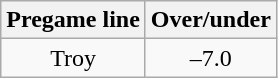<table class="wikitable" style="margin-right: auto; margin-right: auto; border: none;">
<tr align="center">
<th style=>Pregame line</th>
<th style=>Over/under</th>
</tr>
<tr align="center">
<td>Troy</td>
<td>–7.0</td>
</tr>
</table>
